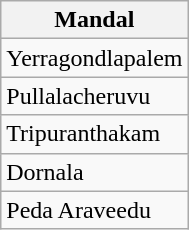<table class="wikitable sortable static-row-numbers static-row-header-hash">
<tr>
<th>Mandal</th>
</tr>
<tr>
<td>Yerragondlapalem</td>
</tr>
<tr>
<td>Pullalacheruvu</td>
</tr>
<tr>
<td>Tripuranthakam</td>
</tr>
<tr>
<td>Dornala</td>
</tr>
<tr>
<td>Peda Araveedu</td>
</tr>
</table>
